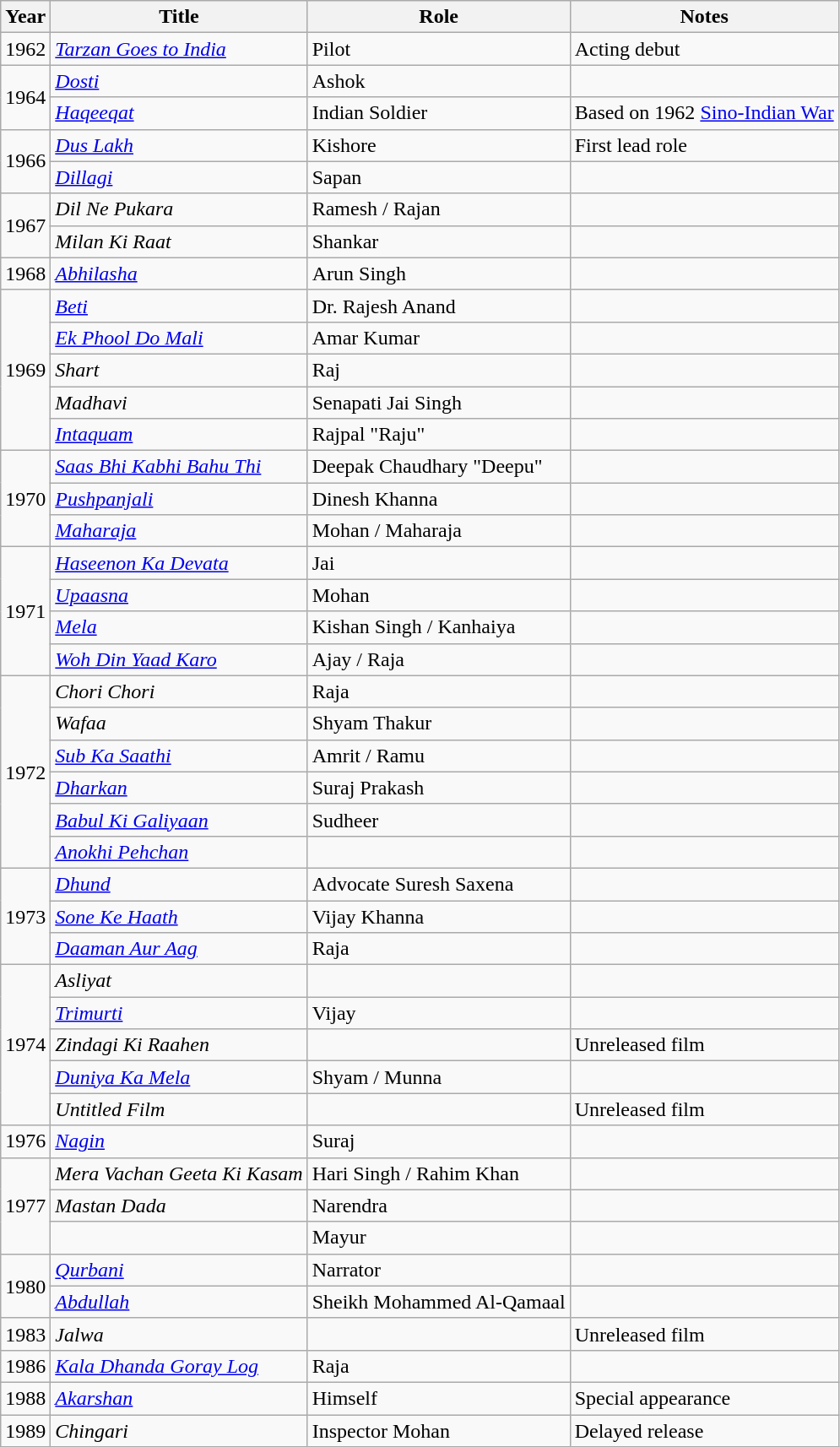<table class="wikitable sortable">
<tr style="text-align:center;">
<th scope="col">Year</th>
<th scope="col">Title</th>
<th scope="col">Role</th>
<th class="unsortable" scope="col">Notes</th>
</tr>
<tr>
<td>1962</td>
<td><em><a href='#'>Tarzan Goes to India</a></em></td>
<td>Pilot</td>
<td>Acting debut</td>
</tr>
<tr>
<td rowspan=2>1964</td>
<td><em><a href='#'>Dosti</a></em></td>
<td>Ashok</td>
<td></td>
</tr>
<tr>
<td><em><a href='#'>Haqeeqat</a></em></td>
<td>Indian Soldier</td>
<td>Based on 1962 <a href='#'>Sino-Indian War</a></td>
</tr>
<tr>
<td rowspan=2>1966</td>
<td><em><a href='#'>Dus Lakh</a></em></td>
<td>Kishore</td>
<td>First lead role</td>
</tr>
<tr>
<td><em><a href='#'>Dillagi</a></em></td>
<td>Sapan</td>
<td></td>
</tr>
<tr>
<td rowspan=2>1967</td>
<td><em>Dil Ne Pukara</em></td>
<td>Ramesh / Rajan</td>
<td></td>
</tr>
<tr>
<td><em>Milan Ki Raat</em></td>
<td>Shankar</td>
<td></td>
</tr>
<tr>
<td>1968</td>
<td><em><a href='#'>Abhilasha</a></em></td>
<td>Arun Singh</td>
<td></td>
</tr>
<tr>
<td rowspan=5>1969</td>
<td><em><a href='#'>Beti</a></em></td>
<td>Dr. Rajesh Anand</td>
<td></td>
</tr>
<tr>
<td><em><a href='#'>Ek Phool Do Mali</a></em></td>
<td>Amar Kumar</td>
<td></td>
</tr>
<tr>
<td><em>Shart</em></td>
<td>Raj</td>
<td></td>
</tr>
<tr>
<td><em>Madhavi</em></td>
<td>Senapati Jai Singh</td>
<td></td>
</tr>
<tr>
<td><em><a href='#'>Intaquam</a></em></td>
<td>Rajpal "Raju"</td>
<td></td>
</tr>
<tr>
<td rowspan=3>1970</td>
<td><em><a href='#'>Saas Bhi Kabhi Bahu Thi</a></em></td>
<td>Deepak Chaudhary "Deepu"</td>
<td></td>
</tr>
<tr>
<td><em><a href='#'>Pushpanjali</a></em></td>
<td>Dinesh Khanna</td>
<td></td>
</tr>
<tr>
<td><em><a href='#'>Maharaja</a></em></td>
<td>Mohan / Maharaja</td>
<td></td>
</tr>
<tr>
<td rowspan=4>1971</td>
<td><em><a href='#'>Haseenon Ka Devata</a></em></td>
<td>Jai</td>
<td></td>
</tr>
<tr>
<td><em><a href='#'>Upaasna</a></em></td>
<td>Mohan</td>
<td></td>
</tr>
<tr>
<td><em><a href='#'>Mela</a></em></td>
<td>Kishan Singh / Kanhaiya</td>
<td></td>
</tr>
<tr>
<td><em><a href='#'>Woh Din Yaad Karo</a></em></td>
<td>Ajay / Raja</td>
<td></td>
</tr>
<tr>
<td rowspan=6>1972</td>
<td><em>Chori Chori</em></td>
<td>Raja</td>
<td></td>
</tr>
<tr>
<td><em>Wafaa</em></td>
<td>Shyam Thakur</td>
<td></td>
</tr>
<tr>
<td><em><a href='#'>Sub Ka Saathi</a></em></td>
<td>Amrit / Ramu</td>
<td></td>
</tr>
<tr>
<td><em><a href='#'>Dharkan</a></em></td>
<td>Suraj Prakash</td>
<td></td>
</tr>
<tr>
<td><em><a href='#'>Babul Ki Galiyaan</a></em></td>
<td>Sudheer</td>
<td></td>
</tr>
<tr>
<td><em><a href='#'>Anokhi Pehchan</a></em></td>
<td></td>
<td></td>
</tr>
<tr>
<td rowspan=3>1973</td>
<td><em><a href='#'>Dhund</a></em></td>
<td>Advocate Suresh Saxena</td>
<td></td>
</tr>
<tr>
<td><em><a href='#'>Sone Ke Haath</a></em></td>
<td>Vijay Khanna</td>
<td></td>
</tr>
<tr>
<td><em><a href='#'>Daaman Aur Aag</a></em></td>
<td>Raja</td>
<td></td>
</tr>
<tr>
<td rowspan=5>1974</td>
<td><em>Asliyat</em></td>
<td></td>
<td></td>
</tr>
<tr>
<td><em><a href='#'>Trimurti</a></em></td>
<td>Vijay</td>
<td></td>
</tr>
<tr>
<td><em>Zindagi Ki Raahen</em></td>
<td></td>
<td>Unreleased film</td>
</tr>
<tr>
<td><em><a href='#'>Duniya Ka Mela</a></em></td>
<td>Shyam / Munna</td>
<td></td>
</tr>
<tr>
<td><em>Untitled Film</em></td>
<td></td>
<td>Unreleased film</td>
</tr>
<tr>
<td>1976</td>
<td><em><a href='#'>Nagin</a></em></td>
<td>Suraj</td>
<td></td>
</tr>
<tr>
<td rowspan=3>1977</td>
<td><em>Mera Vachan Geeta Ki Kasam</em></td>
<td>Hari Singh / Rahim Khan</td>
<td></td>
</tr>
<tr>
<td><em>Mastan Dada</em></td>
<td>Narendra</td>
<td></td>
</tr>
<tr>
<td></td>
<td>Mayur</td>
<td></td>
</tr>
<tr>
<td rowspan=2>1980</td>
<td><em><a href='#'>Qurbani</a></em></td>
<td>Narrator</td>
<td></td>
</tr>
<tr>
<td><em><a href='#'>Abdullah</a></em></td>
<td>Sheikh Mohammed Al-Qamaal</td>
<td></td>
</tr>
<tr>
<td>1983</td>
<td><em>Jalwa</em></td>
<td></td>
<td>Unreleased film</td>
</tr>
<tr>
<td>1986</td>
<td><em><a href='#'>Kala Dhanda Goray Log</a></em></td>
<td>Raja</td>
<td></td>
</tr>
<tr>
<td>1988</td>
<td><em><a href='#'>Akarshan</a></em></td>
<td>Himself</td>
<td>Special appearance</td>
</tr>
<tr>
<td>1989</td>
<td><em>Chingari</em></td>
<td>Inspector Mohan</td>
<td>Delayed release</td>
</tr>
</table>
